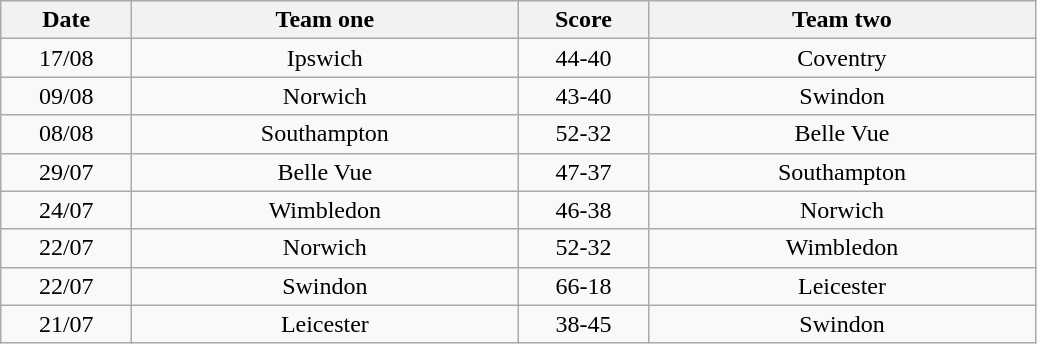<table class="wikitable" style="text-align: center">
<tr>
<th width=80>Date</th>
<th width=250>Team one</th>
<th width=80>Score</th>
<th width=250>Team two</th>
</tr>
<tr>
<td>17/08</td>
<td>Ipswich</td>
<td>44-40</td>
<td>Coventry</td>
</tr>
<tr>
<td>09/08</td>
<td>Norwich</td>
<td>43-40</td>
<td>Swindon</td>
</tr>
<tr>
<td>08/08</td>
<td>Southampton</td>
<td>52-32</td>
<td>Belle Vue</td>
</tr>
<tr>
<td>29/07</td>
<td>Belle Vue</td>
<td>47-37</td>
<td>Southampton</td>
</tr>
<tr>
<td>24/07</td>
<td>Wimbledon</td>
<td>46-38</td>
<td>Norwich</td>
</tr>
<tr>
<td>22/07</td>
<td>Norwich</td>
<td>52-32</td>
<td>Wimbledon</td>
</tr>
<tr>
<td>22/07</td>
<td>Swindon</td>
<td>66-18</td>
<td>Leicester</td>
</tr>
<tr>
<td>21/07</td>
<td>Leicester</td>
<td>38-45</td>
<td>Swindon</td>
</tr>
</table>
